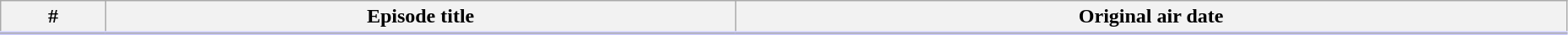<table class="wikitable" width="98%" style="background:#FFF;">
<tr style="border-bottom:3px solid #CCF">
<th>#</th>
<th>Episode title</th>
<th>Original air date</th>
</tr>
<tr>
</tr>
</table>
